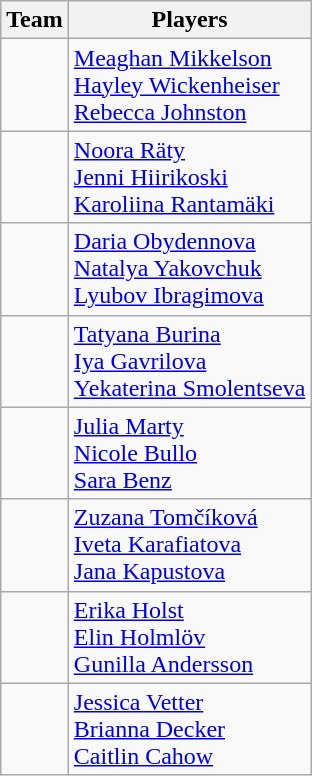<table class="wikitable">
<tr>
<th>Team</th>
<th>Players</th>
</tr>
<tr>
<td></td>
<td><a href='#'>Meaghan Mikkelson</a><br><a href='#'>Hayley Wickenheiser</a><br><a href='#'>Rebecca Johnston</a></td>
</tr>
<tr>
<td></td>
<td><a href='#'>Noora Räty</a><br><a href='#'>Jenni Hiirikoski</a><br><a href='#'>Karoliina Rantamäki</a></td>
</tr>
<tr>
<td></td>
<td><a href='#'>Daria Obydennova</a><br><a href='#'>Natalya Yakovchuk</a><br><a href='#'>Lyubov Ibragimova</a></td>
</tr>
<tr>
<td></td>
<td><a href='#'>Tatyana Burina</a><br><a href='#'>Iya Gavrilova</a><br><a href='#'>Yekaterina Smolentseva</a></td>
</tr>
<tr>
<td></td>
<td><a href='#'>Julia Marty</a><br><a href='#'>Nicole Bullo</a><br><a href='#'>Sara Benz</a></td>
</tr>
<tr>
<td></td>
<td><a href='#'>Zuzana Tomčíková</a><br><a href='#'>Iveta Karafiatova</a><br><a href='#'>Jana Kapustova</a></td>
</tr>
<tr>
<td></td>
<td><a href='#'>Erika Holst</a><br><a href='#'>Elin Holmlöv</a><br><a href='#'>Gunilla Andersson</a></td>
</tr>
<tr>
<td></td>
<td><a href='#'>Jessica Vetter</a><br><a href='#'>Brianna Decker</a><br><a href='#'>Caitlin Cahow</a></td>
</tr>
</table>
